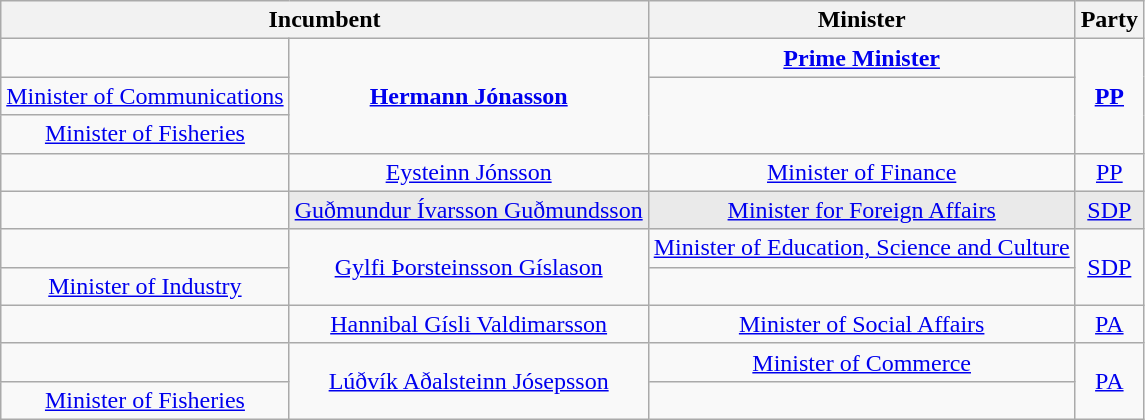<table class="wikitable" style="text-align: center;">
<tr>
<th colspan=2>Incumbent</th>
<th>Minister</th>
<th>Party</th>
</tr>
<tr>
<td></td>
<td rowspan=3><strong><a href='#'>Hermann Jónasson</a></strong></td>
<td><strong><a href='#'>Prime Minister</a><br></strong></td>
<td rowspan=3><strong><a href='#'>PP</a></strong></td>
</tr>
<tr>
<td><a href='#'>Minister of Communications</a><br></td>
</tr>
<tr>
<td><a href='#'>Minister of Fisheries</a><br></td>
</tr>
<tr>
<td></td>
<td><a href='#'>Eysteinn Jónsson</a></td>
<td><a href='#'>Minister of Finance</a><br></td>
<td><a href='#'>PP</a></td>
</tr>
<tr>
<td></td>
<td style="background-color: #EAEAEA;"><a href='#'>Guðmundur Ívarsson Guðmundsson</a></td>
<td style="background-color: #EAEAEA;"><a href='#'>Minister for Foreign Affairs</a><br></td>
<td style="background-color: #EAEAEA;"><a href='#'>SDP</a></td>
</tr>
<tr>
<td></td>
<td rowspan=2><a href='#'>Gylfi Þorsteinsson Gíslason</a></td>
<td><a href='#'>Minister of Education, Science and Culture</a><br></td>
<td rowspan=2><a href='#'>SDP</a></td>
</tr>
<tr>
<td><a href='#'>Minister of Industry</a><br></td>
</tr>
<tr>
<td></td>
<td><a href='#'>Hannibal Gísli Valdimarsson</a></td>
<td><a href='#'>Minister of Social Affairs</a><br></td>
<td><a href='#'>PA</a></td>
</tr>
<tr>
<td></td>
<td rowspan=2><a href='#'>Lúðvík Aðalsteinn Jósepsson</a></td>
<td><a href='#'>Minister of Commerce</a><br></td>
<td rowspan=2><a href='#'>PA</a></td>
</tr>
<tr>
<td><a href='#'>Minister of Fisheries</a><br></td>
</tr>
</table>
